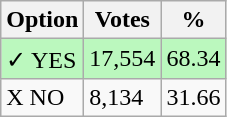<table class="wikitable">
<tr>
<th>Option</th>
<th>Votes</th>
<th>%</th>
</tr>
<tr>
<td style=background:#bbf8be>✓ YES</td>
<td style=background:#bbf8be>17,554</td>
<td style=background:#bbf8be>68.34</td>
</tr>
<tr>
<td>X NO</td>
<td>8,134</td>
<td>31.66</td>
</tr>
</table>
